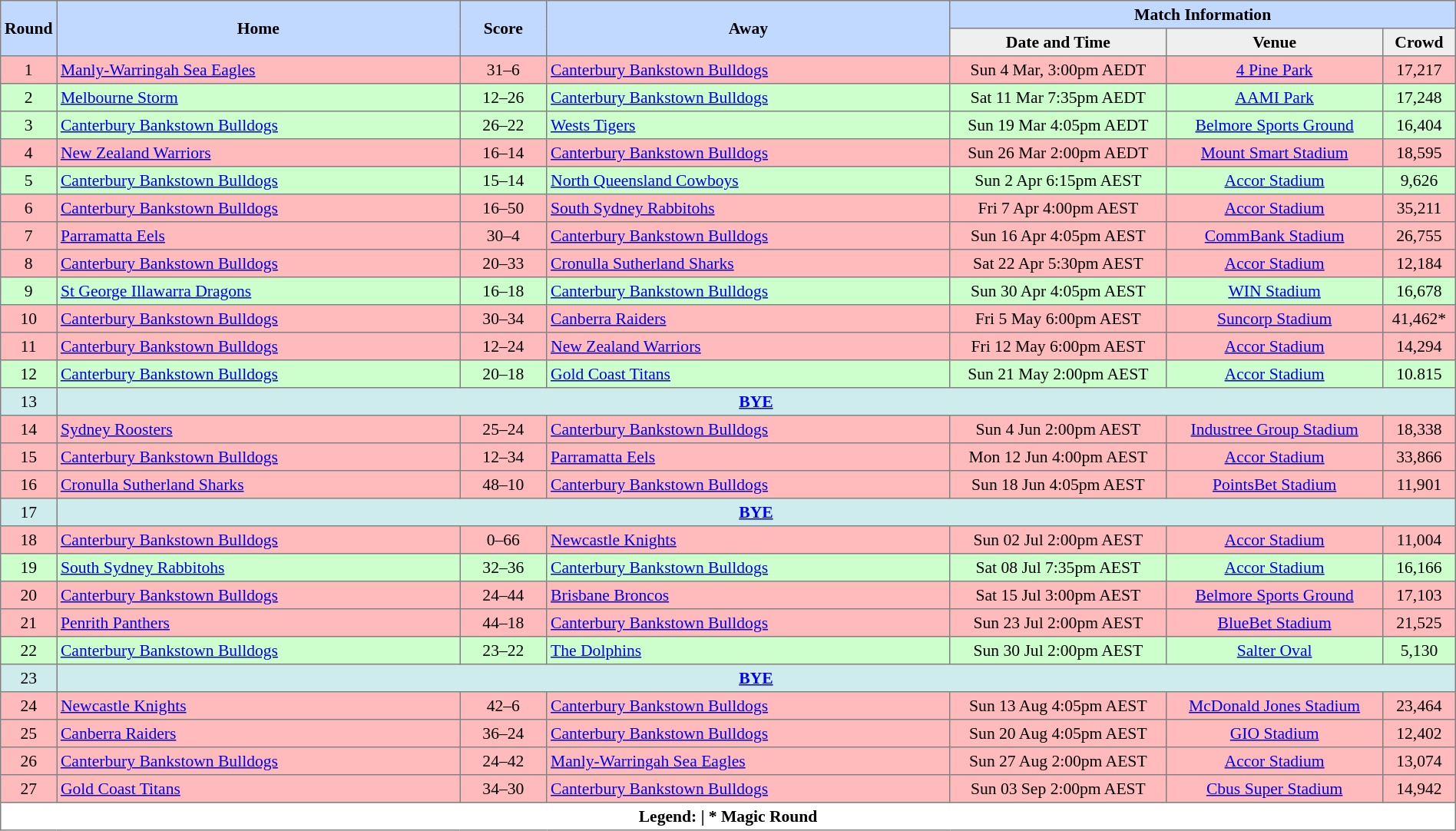<table border=1 style="border-collapse:collapse; font-size:90%; text-align:center;" cellpadding=3 cellspacing=0 width=100%>
<tr bgcolor=#C1D8FF>
<th rowspan=2 width=3%>Round</th>
<th rowspan=2 width=28%>Home</th>
<th rowspan=2 width=6%>Score</th>
<th rowspan=2 width=28%>Away</th>
<th colspan=6>Match Information</th>
</tr>
<tr bgcolor=#EFEFEF>
<th width=15%>Date and Time</th>
<th width=15%>Venue</th>
<th width=9%>Crowd</th>
</tr>
<tr bgcolor=#ffbbbb>
<td>1</td>
<td align=left> <a href='#'>Manly-Warringah Sea Eagles</a></td>
<td>31–6</td>
<td align=left> <a href='#'>Canterbury Bankstown Bulldogs</a></td>
<td>Sun 4 Mar, 3:00pm AEDT</td>
<td><a href='#'>4 Pine Park</a></td>
<td>17,217</td>
</tr>
<tr bgcolor=#CCFFCC>
<td>2</td>
<td align=left> <a href='#'>Melbourne Storm</a></td>
<td>12–26</td>
<td align=left> <a href='#'>Canterbury Bankstown Bulldogs</a></td>
<td>Sat 11 Mar 7:35pm AEDT</td>
<td><a href='#'>AAMI Park</a></td>
<td>17,248</td>
</tr>
<tr bgcolor=#CCFFCC>
<td>3</td>
<td align=left> <a href='#'>Canterbury Bankstown Bulldogs</a></td>
<td>26–22</td>
<td align=left> <a href='#'>Wests Tigers</a></td>
<td>Sun 19 Mar 4:05pm AEDT</td>
<td><a href='#'>Belmore Sports Ground</a></td>
<td>16,404</td>
</tr>
<tr bgcolor=#ffbbbb>
<td>4</td>
<td align=left> <a href='#'>New Zealand Warriors</a></td>
<td>16–14</td>
<td align=left> <a href='#'>Canterbury Bankstown Bulldogs</a></td>
<td>Sun 26 Mar 2:00pm AEDT</td>
<td><a href='#'>Mount Smart Stadium</a></td>
<td>18,595</td>
</tr>
<tr bgcolor=#CCFFCC>
<td>5</td>
<td align=left> <a href='#'>Canterbury Bankstown Bulldogs</a></td>
<td>15–14</td>
<td align=left> <a href='#'>North Queensland Cowboys</a></td>
<td>Sun 2 Apr 6:15pm AEST</td>
<td><a href='#'>Accor Stadium</a></td>
<td>9,626</td>
</tr>
<tr bgcolor=#ffbbbb>
<td>6</td>
<td align=left> <a href='#'>Canterbury Bankstown Bulldogs</a></td>
<td>16–50</td>
<td align=left> <a href='#'>South Sydney Rabbitohs</a></td>
<td>Fri 7 Apr 4:00pm AEST</td>
<td><a href='#'>Accor Stadium</a></td>
<td>35,211</td>
</tr>
<tr bgcolor=#ffbbbb>
<td>7</td>
<td align=left> <a href='#'>Parramatta Eels</a></td>
<td>30–4</td>
<td align=left> <a href='#'>Canterbury Bankstown Bulldogs</a></td>
<td>Sun 16 Apr 4:05pm AEST</td>
<td><a href='#'>CommBank Stadium</a></td>
<td>26,755</td>
</tr>
<tr bgcolor=#ffbbbb>
<td>8</td>
<td align=left> <a href='#'>Canterbury Bankstown Bulldogs</a></td>
<td>20–33</td>
<td align=left> <a href='#'>Cronulla Sutherland Sharks</a></td>
<td>Sat 22 Apr 5:30pm AEST</td>
<td><a href='#'>Accor Stadium</a></td>
<td>12,184</td>
</tr>
<tr bgcolor=#CCFFCC>
<td>9</td>
<td align=left> <a href='#'>St George Illawarra Dragons</a></td>
<td>16–18</td>
<td align=left> <a href='#'>Canterbury Bankstown Bulldogs</a></td>
<td>Sun 30 Apr 4:05pm AEST</td>
<td><a href='#'>WIN Stadium</a></td>
<td>16,678</td>
</tr>
<tr bgcolor=#ffbbbb>
<td>10</td>
<td align=left> <a href='#'>Canterbury Bankstown Bulldogs</a></td>
<td>30–34</td>
<td align=left> <a href='#'>Canberra Raiders</a></td>
<td>Fri 5 May 6:00pm AEST</td>
<td><a href='#'>Suncorp Stadium</a></td>
<td>41,462*</td>
</tr>
<tr bgcolor=#ffbbbb>
<td>11</td>
<td align=left> <a href='#'>Canterbury Bankstown Bulldogs</a></td>
<td>12–24</td>
<td align=left> <a href='#'>New Zealand Warriors</a></td>
<td>Fri 12 May 6:00pm AEST</td>
<td><a href='#'>Accor Stadium</a></td>
<td>14,294</td>
</tr>
<tr bgcolor=#CCFFCC>
<td>12</td>
<td align=left> <a href='#'>Canterbury Bankstown Bulldogs</a></td>
<td>20–18</td>
<td align=left> <a href='#'>Gold Coast Titans</a></td>
<td>Sun 21 May 2:00pm AEST</td>
<td><a href='#'>Accor Stadium</a></td>
<td>10.815</td>
</tr>
<tr bgcolor=#cfecec>
<td>13</td>
<td colspan=6><strong><a href='#'>BYE</a></strong></td>
</tr>
<tr bgcolor=#ffbbbb>
<td>14</td>
<td align=left> <a href='#'>Sydney Roosters</a></td>
<td>25–24</td>
<td align=left> <a href='#'>Canterbury Bankstown Bulldogs</a></td>
<td>Sun 4 Jun 2:00pm AEST</td>
<td><a href='#'>Industree Group Stadium</a></td>
<td>18,338</td>
</tr>
<tr bgcolor=#ffbbbb>
<td>15</td>
<td align=left> <a href='#'>Canterbury Bankstown Bulldogs</a></td>
<td>12–34</td>
<td align=left> <a href='#'>Parramatta Eels</a></td>
<td>Mon 12 Jun 4:00pm AEST</td>
<td><a href='#'>Accor Stadium</a></td>
<td>33,866</td>
</tr>
<tr bgcolor=#ffbbbb>
<td>16</td>
<td align=left> <a href='#'>Cronulla Sutherland Sharks</a></td>
<td>48–10</td>
<td align=left> <a href='#'>Canterbury Bankstown Bulldogs</a></td>
<td>Sun 18 Jun 4:05pm AEST</td>
<td><a href='#'>PointsBet Stadium</a></td>
<td>11,901</td>
</tr>
<tr bgcolor=#cfecec>
<td>17</td>
<td colspan=6><strong><a href='#'>BYE</a></strong></td>
</tr>
<tr bgcolor=#ffbbbb>
<td>18</td>
<td align=left> <a href='#'>Canterbury Bankstown Bulldogs</a></td>
<td>0–66</td>
<td align=left> <a href='#'>Newcastle Knights</a></td>
<td>Sun 02 Jul 2:00pm AEST</td>
<td><a href='#'>Accor Stadium</a></td>
<td>11,004</td>
</tr>
<tr bgcolor=#CCFFCC>
<td>19</td>
<td align=left> <a href='#'>South Sydney Rabbitohs</a></td>
<td>32–36</td>
<td align=left> <a href='#'>Canterbury Bankstown Bulldogs</a></td>
<td>Sat 08 Jul 7:35pm AEST</td>
<td><a href='#'>Accor Stadium</a></td>
<td>16,166</td>
</tr>
<tr bgcolor=#ffbbbb>
<td>20</td>
<td align=left> <a href='#'>Canterbury Bankstown Bulldogs</a></td>
<td>24–44</td>
<td align=left> <a href='#'>Brisbane Broncos</a></td>
<td>Sat 15 Jul 3:00pm AEST</td>
<td><a href='#'>Belmore Sports Ground</a></td>
<td>17,103</td>
</tr>
<tr bgcolor=#ffbbbb>
<td>21</td>
<td align=left> <a href='#'>Penrith Panthers</a></td>
<td>44–18</td>
<td align=left> <a href='#'>Canterbury Bankstown Bulldogs</a></td>
<td>Sun 23 Jul 2:00pm AEST</td>
<td><a href='#'>BlueBet Stadium</a></td>
<td>21,525</td>
</tr>
<tr bgcolor=#CCFFCC>
<td>22</td>
<td align=left> <a href='#'>Canterbury Bankstown Bulldogs</a></td>
<td>23–22</td>
<td align=left> <a href='#'>The Dolphins</a></td>
<td>Sun 30 Jul 2:00pm AEST</td>
<td><a href='#'>Salter Oval</a></td>
<td>5,130</td>
</tr>
<tr bgcolor=#cfecec>
<td>23</td>
<td colspan=6><strong><a href='#'>BYE</a></strong></td>
</tr>
<tr bgcolor=#ffbbbb>
<td>24</td>
<td align=left> <a href='#'>Newcastle Knights</a></td>
<td>42–6</td>
<td align=left> <a href='#'>Canterbury Bankstown Bulldogs</a></td>
<td>Sun 13 Aug 4:05pm AEST</td>
<td><a href='#'>McDonald Jones Stadium</a></td>
<td>23,464</td>
</tr>
<tr bgcolor=#ffbbbb>
<td>25</td>
<td align=left> <a href='#'>Canberra Raiders</a></td>
<td>36–24</td>
<td align=left> <a href='#'>Canterbury Bankstown Bulldogs</a></td>
<td>Sun 20 Aug 4:05pm AEST</td>
<td><a href='#'>GIO Stadium</a></td>
<td>12,402</td>
</tr>
<tr bgcolor=#ffbbbb>
<td>26</td>
<td align=left> <a href='#'>Canterbury Bankstown Bulldogs</a></td>
<td>24–42</td>
<td align=left> <a href='#'>Manly-Warringah Sea Eagles</a></td>
<td>Sun 27 Aug 2:00pm AEST</td>
<td><a href='#'>Accor Stadium</a></td>
<td>13,074</td>
</tr>
<tr bgcolor=#ffbbbb>
<td>27</td>
<td align=left> <a href='#'>Gold Coast Titans</a></td>
<td>34–30</td>
<td align=left> <a href='#'>Canterbury Bankstown Bulldogs</a></td>
<td>Sun 03 Sep 2:00pm AEST</td>
<td><a href='#'>Cbus Super Stadium</a></td>
<td>14,942</td>
</tr>
<tr bgcolor=>
<th colspan="11"><strong>Legend</strong>:     | * Magic Round</th>
</tr>
</table>
